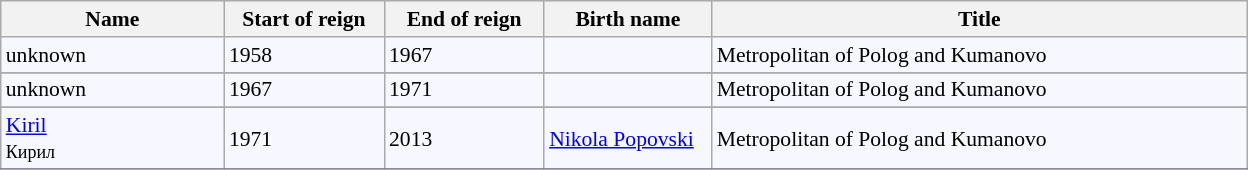<table class="wikitable" style="border:1px solid #8888aa; background-color:#f7f8ff; padding:2px; font-size:90%;">
<tr>
<th width=142px>Name</th>
<th width=100px>Start of reign</th>
<th width=100px>End of reign</th>
<th width=105px>Birth name</th>
<th width=350px>Title</th>
</tr>
<tr>
<td>unknown<br><small></small></td>
<td>1958</td>
<td>1967</td>
<td></td>
<td>Metropolitan of Polog and Kumanovo</td>
</tr>
<tr>
</tr>
<tr>
<td>unknown<br><small></small></td>
<td>1967</td>
<td>1971</td>
<td></td>
<td>Metropolitan of Polog and Kumanovo</td>
</tr>
<tr>
</tr>
<tr>
<td><a href='#'>Kiril</a> <br><small>Кирил</small></td>
<td>1971</td>
<td>2013</td>
<td><a href='#'>Nikola Popovski</a></td>
<td>Metropolitan of Polog and Kumanovo</td>
</tr>
<tr>
</tr>
</table>
